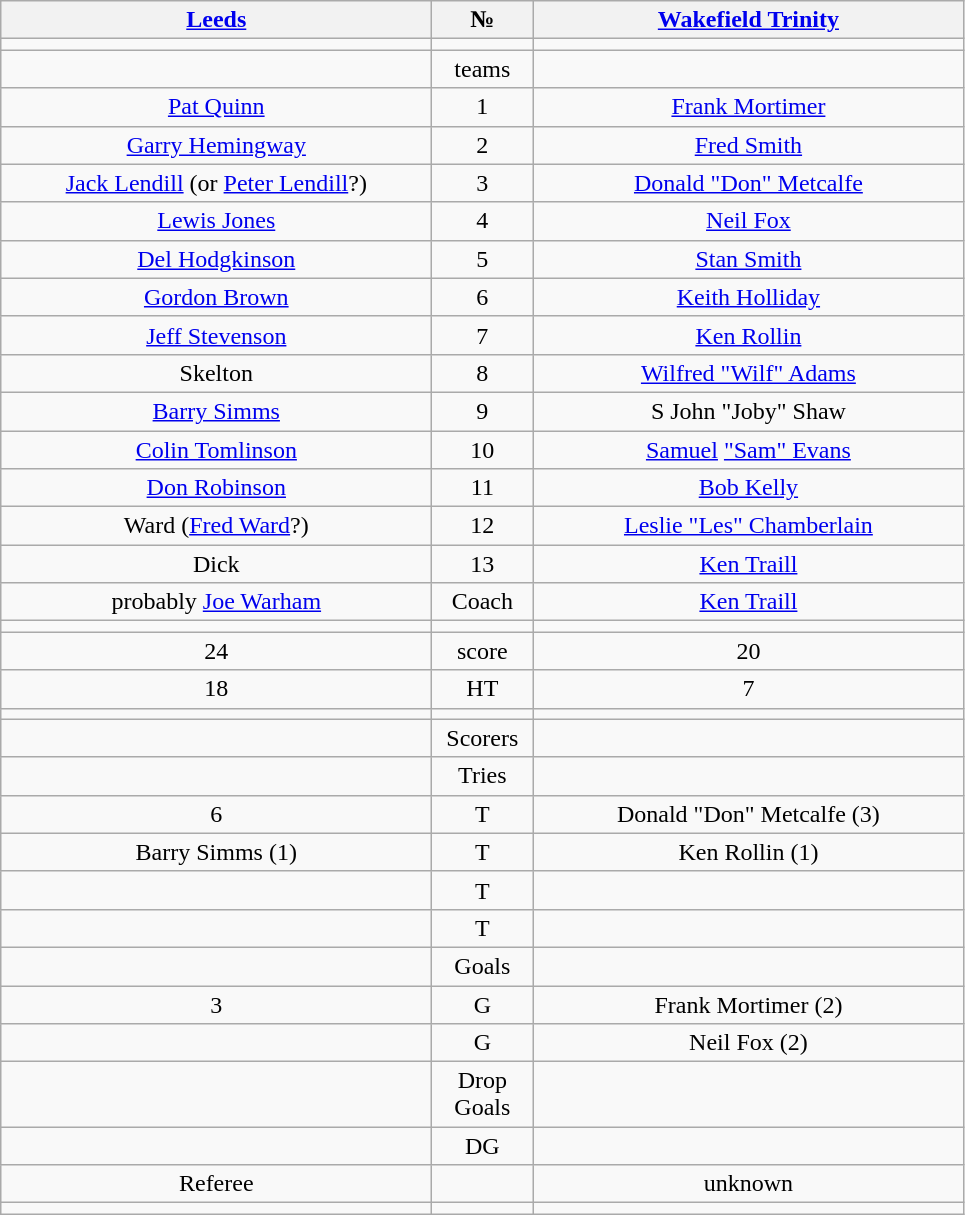<table class="wikitable" style="text-align:center;">
<tr>
<th width=280 abbr=winner><a href='#'>Leeds</a></th>
<th width=60 abbr="Number">№</th>
<th width=280 abbr=runner-up><a href='#'>Wakefield Trinity</a></th>
</tr>
<tr>
<td></td>
<td></td>
<td></td>
</tr>
<tr>
<td></td>
<td>teams</td>
<td></td>
</tr>
<tr>
<td><a href='#'>Pat Quinn</a></td>
<td>1</td>
<td><a href='#'>Frank Mortimer</a></td>
</tr>
<tr>
<td><a href='#'>Garry Hemingway</a></td>
<td>2</td>
<td><a href='#'>Fred Smith</a></td>
</tr>
<tr>
<td><a href='#'>Jack Lendill</a> (or <a href='#'>Peter Lendill</a>?)</td>
<td>3</td>
<td><a href='#'>Donald "Don" Metcalfe</a></td>
</tr>
<tr>
<td><a href='#'>Lewis Jones</a></td>
<td>4</td>
<td><a href='#'>Neil Fox</a></td>
</tr>
<tr>
<td><a href='#'>Del Hodgkinson</a></td>
<td>5</td>
<td><a href='#'>Stan Smith</a></td>
</tr>
<tr>
<td><a href='#'>Gordon Brown</a></td>
<td>6</td>
<td><a href='#'>Keith Holliday</a></td>
</tr>
<tr>
<td><a href='#'>Jeff Stevenson</a></td>
<td>7</td>
<td><a href='#'>Ken Rollin</a></td>
</tr>
<tr>
<td>Skelton</td>
<td>8</td>
<td><a href='#'>Wilfred "Wilf" Adams</a></td>
</tr>
<tr>
<td><a href='#'>Barry Simms</a></td>
<td>9</td>
<td>S John "Joby" Shaw</td>
</tr>
<tr>
<td><a href='#'>Colin Tomlinson</a></td>
<td>10</td>
<td><a href='#'>Samuel</a> <a href='#'>"Sam" Evans</a></td>
</tr>
<tr>
<td><a href='#'>Don Robinson</a></td>
<td>11</td>
<td><a href='#'>Bob Kelly</a></td>
</tr>
<tr>
<td>Ward (<a href='#'>Fred Ward</a>?)</td>
<td>12</td>
<td><a href='#'>Leslie "Les" Chamberlain</a></td>
</tr>
<tr>
<td>Dick</td>
<td>13</td>
<td><a href='#'>Ken Traill</a></td>
</tr>
<tr>
<td>probably <a href='#'>Joe Warham</a></td>
<td>Coach</td>
<td><a href='#'>Ken Traill</a></td>
</tr>
<tr>
<td></td>
<td></td>
<td></td>
</tr>
<tr>
<td>24</td>
<td>score</td>
<td>20</td>
</tr>
<tr>
<td>18</td>
<td>HT</td>
<td>7</td>
</tr>
<tr>
<td></td>
<td></td>
<td></td>
</tr>
<tr>
<td></td>
<td>Scorers</td>
<td></td>
</tr>
<tr>
<td></td>
<td>Tries</td>
<td></td>
</tr>
<tr>
<td>6</td>
<td>T</td>
<td>Donald "Don" Metcalfe (3)</td>
</tr>
<tr>
<td>Barry Simms (1)</td>
<td>T</td>
<td>Ken Rollin (1)</td>
</tr>
<tr>
<td></td>
<td>T</td>
<td></td>
</tr>
<tr>
<td></td>
<td>T</td>
<td></td>
</tr>
<tr>
<td></td>
<td>Goals</td>
<td></td>
</tr>
<tr>
<td>3</td>
<td>G</td>
<td>Frank Mortimer (2)</td>
</tr>
<tr>
<td></td>
<td>G</td>
<td>Neil Fox (2)</td>
</tr>
<tr>
<td></td>
<td>Drop Goals</td>
<td></td>
</tr>
<tr>
<td></td>
<td>DG</td>
<td></td>
</tr>
<tr>
<td>Referee</td>
<td></td>
<td>unknown</td>
</tr>
<tr>
<td></td>
<td></td>
<td></td>
</tr>
</table>
